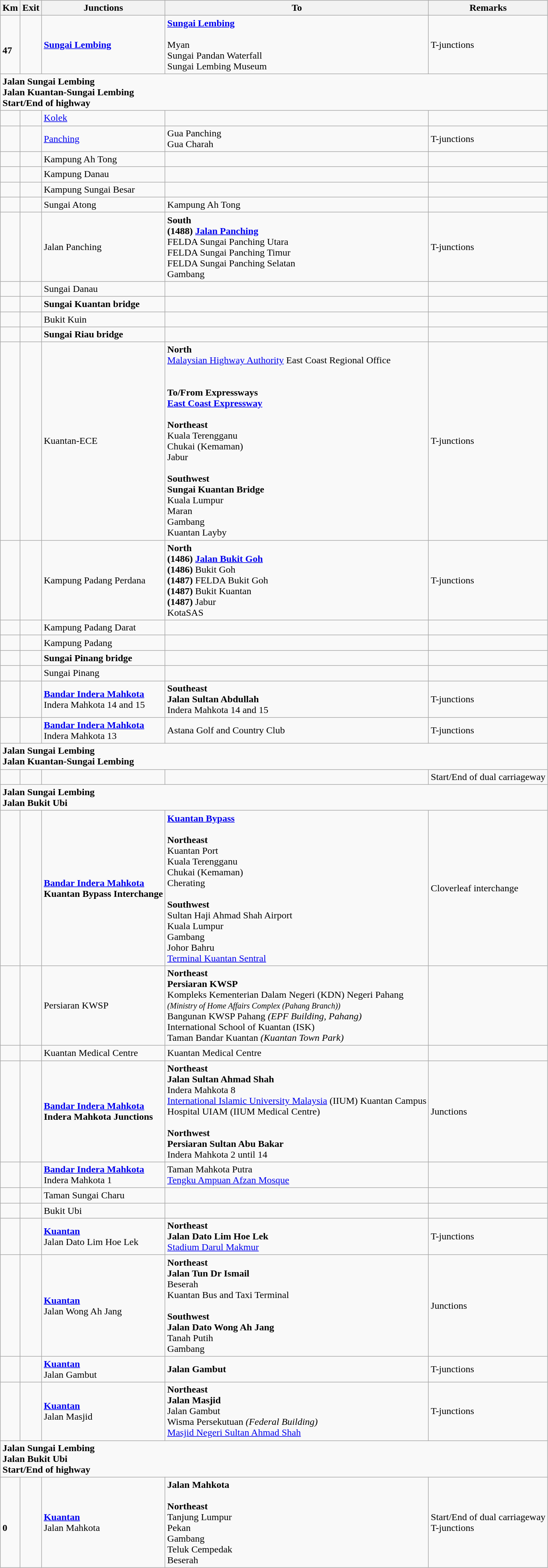<table class="wikitable">
<tr>
<th>Km</th>
<th>Exit</th>
<th>Junctions</th>
<th>To</th>
<th>Remarks</th>
</tr>
<tr>
<td><br><strong>47</strong></td>
<td></td>
<td><strong><a href='#'>Sungai Lembing</a></strong></td>
<td><strong><a href='#'>Sungai Lembing</a></strong><br><br>Myan<br>Sungai Pandan Waterfall <br>Sungai Lembing Museum</td>
<td>T-junctions</td>
</tr>
<tr>
<td style="width:600px" colspan="6" style="text-align:center; background:blue;"><strong><span> Jalan Sungai Lembing<br>Jalan Kuantan-Sungai Lembing<br>Start/End of highway</span></strong></td>
</tr>
<tr>
<td></td>
<td></td>
<td><a href='#'>Kolek</a></td>
<td></td>
<td></td>
</tr>
<tr>
<td></td>
<td></td>
<td><a href='#'>Panching</a></td>
<td>Gua Panching<br>Gua Charah</td>
<td>T-junctions</td>
</tr>
<tr>
<td></td>
<td></td>
<td>Kampung Ah Tong</td>
<td></td>
<td></td>
</tr>
<tr>
<td></td>
<td></td>
<td>Kampung Danau</td>
<td></td>
<td></td>
</tr>
<tr>
<td></td>
<td></td>
<td>Kampung Sungai Besar</td>
<td></td>
<td></td>
</tr>
<tr>
<td></td>
<td></td>
<td>Sungai Atong</td>
<td>Kampung Ah Tong</td>
<td></td>
</tr>
<tr>
<td></td>
<td></td>
<td>Jalan Panching</td>
<td><strong>South</strong><br> <strong>(1488)</strong> <strong><a href='#'>Jalan Panching</a></strong><br>FELDA Sungai Panching Utara<br>FELDA Sungai Panching Timur<br>FELDA Sungai Panching Selatan<br> Gambang</td>
<td>T-junctions</td>
</tr>
<tr>
<td></td>
<td></td>
<td>Sungai Danau</td>
<td></td>
<td></td>
</tr>
<tr>
<td></td>
<td></td>
<td><strong>Sungai Kuantan bridge</strong></td>
<td></td>
<td></td>
</tr>
<tr>
<td></td>
<td></td>
<td>Bukit Kuin</td>
<td></td>
<td></td>
</tr>
<tr>
<td></td>
<td></td>
<td><strong>Sungai Riau bridge</strong></td>
<td></td>
<td></td>
</tr>
<tr>
<td></td>
<td></td>
<td>Kuantan-ECE</td>
<td><strong>North</strong><br><a href='#'>Malaysian Highway Authority</a> East Coast Regional Office<br><br><br><strong>To/From Expressways</strong><br>  <strong><a href='#'>East Coast Expressway</a></strong><br><br><strong>Northeast</strong><br>Kuala Terengganu<br>Chukai (Kemaman)<br>Jabur<br><br><strong>Southwest</strong><br><strong>Sungai Kuantan Bridge</strong><br>Kuala Lumpur<br>Maran<br>Gambang<br> Kuantan Layby</td>
<td>T-junctions</td>
</tr>
<tr>
<td></td>
<td></td>
<td>Kampung Padang Perdana</td>
<td><strong>North</strong><br> <strong>(1486)</strong> <strong><a href='#'>Jalan Bukit Goh</a></strong><br> <strong>(1486)</strong> Bukit Goh<br> <strong>(1487)</strong> FELDA Bukit Goh<br> <strong>(1487)</strong> Bukit Kuantan<br> <strong>(1487)</strong> Jabur<br>KotaSAS</td>
<td>T-junctions</td>
</tr>
<tr>
<td></td>
<td></td>
<td>Kampung Padang Darat</td>
<td></td>
<td></td>
</tr>
<tr>
<td></td>
<td></td>
<td>Kampung Padang</td>
<td></td>
<td></td>
</tr>
<tr>
<td></td>
<td></td>
<td><strong>Sungai Pinang bridge</strong></td>
<td></td>
<td></td>
</tr>
<tr>
<td></td>
<td></td>
<td>Sungai Pinang</td>
<td></td>
<td></td>
</tr>
<tr>
<td></td>
<td></td>
<td><strong><a href='#'>Bandar Indera Mahkota</a></strong><br>Indera Mahkota 14 and 15</td>
<td><strong>Southeast</strong><br><strong>Jalan Sultan Abdullah</strong><br>Indera Mahkota 14 and 15</td>
<td>T-junctions</td>
</tr>
<tr>
<td></td>
<td></td>
<td><strong><a href='#'>Bandar Indera Mahkota</a></strong><br>Indera Mahkota 13</td>
<td>Astana Golf and Country Club</td>
<td>T-junctions</td>
</tr>
<tr>
<td style="width:600px" colspan="6" style="text-align:center; background:blue;"><strong><span> Jalan Sungai Lembing<br>Jalan Kuantan-Sungai Lembing</span></strong></td>
</tr>
<tr>
<td></td>
<td></td>
<td></td>
<td></td>
<td>Start/End of dual carriageway</td>
</tr>
<tr>
<td style="width:600px" colspan="6" style="text-align:center; background:blue;"><strong><span> Jalan Sungai Lembing<br>Jalan Bukit Ubi</span></strong></td>
</tr>
<tr>
<td></td>
<td></td>
<td><strong><a href='#'>Bandar Indera Mahkota</a></strong><br><strong>Kuantan Bypass Interchange</strong></td>
<td>  <strong><a href='#'>Kuantan Bypass</a></strong><br><br><strong>Northeast</strong><br>  Kuantan Port <br>  Kuala Terengganu<br>  Chukai (Kemaman)<br>  Cherating <br><br><strong>Southwest</strong><br> Sultan Haji Ahmad Shah Airport <br> Kuala Lumpur<br> Gambang<br>  Johor Bahru<br><a href='#'>Terminal Kuantan Sentral</a></td>
<td>Cloverleaf interchange</td>
</tr>
<tr>
<td></td>
<td></td>
<td>Persiaran KWSP</td>
<td><strong>Northeast</strong><br><strong>Persiaran KWSP</strong><br>Kompleks Kementerian Dalam Negeri (KDN) Negeri Pahang<br><small><em>(Ministry of Home Affairs Complex (Pahang Branch))</em></small><br>Bangunan KWSP Pahang <em>(EPF Building, Pahang)</em><br>International School of Kuantan (ISK)<br>Taman Bandar Kuantan <em>(Kuantan Town Park)</em></td>
<td></td>
</tr>
<tr>
<td></td>
<td></td>
<td>Kuantan Medical Centre </td>
<td>Kuantan Medical Centre </td>
<td></td>
</tr>
<tr>
<td></td>
<td></td>
<td><strong><a href='#'>Bandar Indera Mahkota</a></strong><br><strong>Indera Mahkota Junctions</strong></td>
<td><strong>Northeast</strong><br><strong>Jalan Sultan Ahmad Shah</strong><br>Indera Mahkota 8<br><a href='#'>International Islamic University Malaysia</a> (IIUM) Kuantan Campus <br>Hospital UIAM (IIUM Medical Centre) <br><br><strong>Northwest</strong><br><strong>Persiaran Sultan  Abu Bakar</strong><br>Indera Mahkota 2 until 14</td>
<td>Junctions</td>
</tr>
<tr>
<td></td>
<td></td>
<td><strong><a href='#'>Bandar Indera Mahkota</a></strong><br>Indera Mahkota 1</td>
<td>Taman Mahkota Putra<br><a href='#'>Tengku Ampuan Afzan Mosque</a> </td>
<td></td>
</tr>
<tr>
<td></td>
<td></td>
<td>Taman Sungai Charu</td>
<td></td>
<td></td>
</tr>
<tr>
<td></td>
<td></td>
<td>Bukit Ubi</td>
<td></td>
<td></td>
</tr>
<tr>
<td></td>
<td></td>
<td><strong><a href='#'>Kuantan</a></strong><br>Jalan Dato Lim Hoe Lek</td>
<td><strong>Northeast</strong><br><strong>Jalan Dato Lim Hoe Lek</strong><br><a href='#'>Stadium Darul Makmur</a></td>
<td>T-junctions</td>
</tr>
<tr>
<td></td>
<td></td>
<td><strong><a href='#'>Kuantan</a></strong><br>Jalan Wong Ah Jang</td>
<td><strong>Northeast</strong><br><strong>Jalan Tun Dr Ismail</strong><br> Beserah <br>Kuantan Bus and Taxi Terminal <br><br><strong>Southwest</strong><br><strong>Jalan Dato Wong Ah Jang</strong><br> Tanah Putih<br> Gambang</td>
<td>Junctions</td>
</tr>
<tr>
<td></td>
<td></td>
<td><strong><a href='#'>Kuantan</a></strong><br>Jalan Gambut</td>
<td><strong>Jalan Gambut</strong></td>
<td>T-junctions</td>
</tr>
<tr>
<td></td>
<td></td>
<td><strong><a href='#'>Kuantan</a></strong><br>Jalan Masjid</td>
<td><strong>Northeast</strong><br><strong>Jalan Masjid</strong><br>Jalan Gambut<br>Wisma Persekutuan <em>(Federal Building)</em><br><a href='#'>Masjid Negeri Sultan Ahmad Shah</a> </td>
<td>T-junctions</td>
</tr>
<tr>
<td style="width:600px" colspan="6" style="text-align:center; background:blue;"><strong><span> Jalan Sungai Lembing<br>Jalan Bukit Ubi<br>Start/End of highway</span></strong></td>
</tr>
<tr>
<td><br><strong>0</strong></td>
<td></td>
<td><strong><a href='#'>Kuantan</a></strong><br>Jalan Mahkota</td>
<td><strong>Jalan Mahkota</strong><br><br><strong>Northeast</strong><br> Tanjung Lumpur<br>  Pekan<br> Gambang<br> Teluk Cempedak <br> Beserah </td>
<td>Start/End of dual carriageway<br>T-junctions</td>
</tr>
</table>
